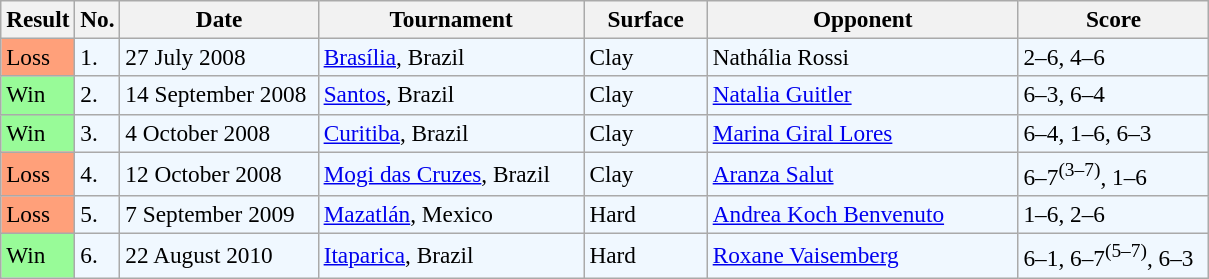<table class="sortable wikitable" style="font-size:97%;">
<tr>
<th>Result</th>
<th>No.</th>
<th width=125>Date</th>
<th width=170>Tournament</th>
<th width=75>Surface</th>
<th width=200>Opponent</th>
<th width=120>Score</th>
</tr>
<tr style="background:#f0f8ff;">
<td style="background:#ffa07a;">Loss</td>
<td>1.</td>
<td>27 July 2008</td>
<td><a href='#'>Brasília</a>, Brazil</td>
<td>Clay</td>
<td> Nathália Rossi</td>
<td>2–6, 4–6</td>
</tr>
<tr bgcolor="#f0f8ff">
<td style="background:#98fb98;">Win</td>
<td>2.</td>
<td>14 September 2008</td>
<td><a href='#'>Santos</a>, Brazil</td>
<td>Clay</td>
<td> <a href='#'>Natalia Guitler</a></td>
<td>6–3, 6–4</td>
</tr>
<tr bgcolor="#f0f8ff">
<td style="background:#98fb98;">Win</td>
<td>3.</td>
<td>4 October 2008</td>
<td><a href='#'>Curitiba</a>, Brazil</td>
<td>Clay</td>
<td> <a href='#'>Marina Giral Lores</a></td>
<td>6–4, 1–6, 6–3</td>
</tr>
<tr bgcolor="#f0f8ff">
<td style="background:#ffa07a;">Loss</td>
<td>4.</td>
<td>12 October 2008</td>
<td><a href='#'>Mogi das Cruzes</a>, Brazil</td>
<td>Clay</td>
<td> <a href='#'>Aranza Salut</a></td>
<td>6–7<sup>(3–7)</sup>, 1–6</td>
</tr>
<tr style="background:#f0f8ff;">
<td style="background:#ffa07a;">Loss</td>
<td>5.</td>
<td>7 September 2009</td>
<td><a href='#'>Mazatlán</a>, Mexico</td>
<td>Hard</td>
<td> <a href='#'>Andrea Koch Benvenuto</a></td>
<td>1–6, 2–6</td>
</tr>
<tr bgcolor="#f0f8ff">
<td style="background:#98fb98;">Win</td>
<td>6.</td>
<td>22 August 2010</td>
<td><a href='#'>Itaparica</a>, Brazil</td>
<td>Hard</td>
<td> <a href='#'>Roxane Vaisemberg</a></td>
<td>6–1, 6–7<sup>(5–7)</sup>, 6–3</td>
</tr>
</table>
